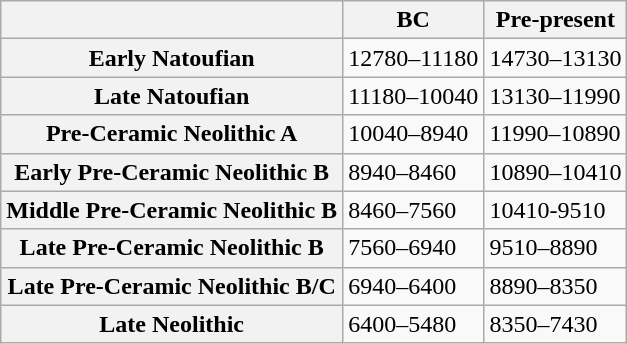<table class="wikitable">
<tr>
<th></th>
<th>BC</th>
<th>Pre-present</th>
</tr>
<tr>
<th>Early Natoufian</th>
<td>12780–11180</td>
<td>14730–13130</td>
</tr>
<tr>
<th>Late Natoufian</th>
<td>11180–10040</td>
<td>13130–11990</td>
</tr>
<tr>
<th>Pre-Ceramic Neolithic A</th>
<td>10040–8940</td>
<td>11990–10890</td>
</tr>
<tr>
<th>Early Pre-Ceramic Neolithic B</th>
<td>8940–8460</td>
<td>10890–10410</td>
</tr>
<tr>
<th>Middle Pre-Ceramic Neolithic B</th>
<td>8460–7560</td>
<td>10410-9510</td>
</tr>
<tr>
<th>Late Pre-Ceramic Neolithic B</th>
<td>7560–6940</td>
<td>9510–8890</td>
</tr>
<tr>
<th>Late Pre-Ceramic Neolithic B/C</th>
<td>6940–6400</td>
<td>8890–8350</td>
</tr>
<tr>
<th>Late Neolithic</th>
<td>6400–5480</td>
<td>8350–7430</td>
</tr>
</table>
